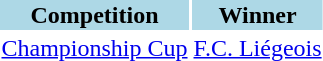<table>
<tr style="background:lightblue;">
<th>Competition</th>
<th>Winner</th>
</tr>
<tr>
<td><a href='#'>Championship Cup</a></td>
<td><a href='#'>F.C. Liégeois</a></td>
</tr>
</table>
